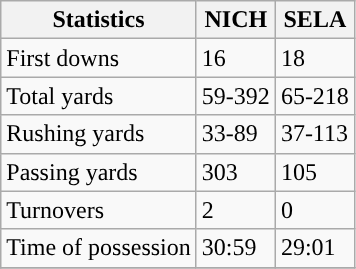<table class="wikitable" style="float: left;">
<tr>
<th>Statistics</th>
<th>NICH</th>
<th>SELA</th>
</tr>
<tr>
<td>First downs</td>
<td>16</td>
<td>18</td>
</tr>
<tr>
<td>Total yards</td>
<td>59-392</td>
<td>65-218</td>
</tr>
<tr>
<td>Rushing yards</td>
<td>33-89</td>
<td>37-113</td>
</tr>
<tr>
<td>Passing yards</td>
<td>303</td>
<td>105</td>
</tr>
<tr>
<td>Turnovers</td>
<td>2</td>
<td>0</td>
</tr>
<tr>
<td>Time of possession</td>
<td>30:59</td>
<td>29:01</td>
</tr>
<tr>
</tr>
</table>
